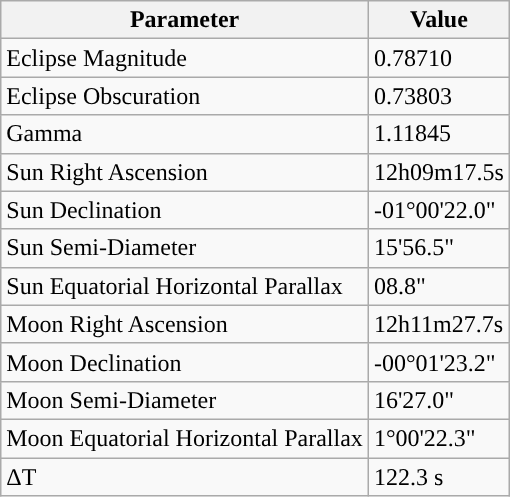<table class="wikitable">
<tr>
<th>Parameter</th>
<th>Value</th>
</tr>
<tr>
<td>Eclipse Magnitude</td>
<td>0.78710</td>
</tr>
<tr>
<td>Eclipse Obscuration</td>
<td>0.73803</td>
</tr>
<tr>
<td>Gamma</td>
<td>1.11845</td>
</tr>
<tr>
<td>Sun Right Ascension</td>
<td>12h09m17.5s</td>
</tr>
<tr>
<td>Sun Declination</td>
<td>-01°00'22.0"</td>
</tr>
<tr>
<td>Sun Semi-Diameter</td>
<td>15'56.5"</td>
</tr>
<tr>
<td>Sun Equatorial Horizontal Parallax</td>
<td>08.8"</td>
</tr>
<tr>
<td>Moon Right Ascension</td>
<td>12h11m27.7s</td>
</tr>
<tr>
<td>Moon Declination</td>
<td>-00°01'23.2"</td>
</tr>
<tr>
<td>Moon Semi-Diameter</td>
<td>16'27.0"</td>
</tr>
<tr>
<td>Moon Equatorial Horizontal Parallax</td>
<td>1°00'22.3"</td>
</tr>
<tr>
<td>ΔT</td>
<td>122.3 s</td>
</tr>
</table>
